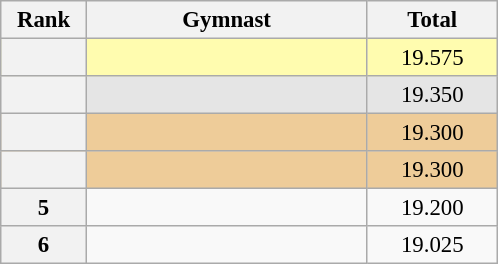<table class="wikitable sortable" style="text-align:center; font-size:95%">
<tr>
<th scope="col" style="width:50px;">Rank</th>
<th scope="col" style="width:180px;">Gymnast</th>
<th scope="col" style="width:80px;">Total</th>
</tr>
<tr style="background:#fffcaf;">
<th scope=row style="text-align:center"></th>
<td style="text-align:left;"></td>
<td>19.575</td>
</tr>
<tr style="background:#e5e5e5;">
<th scope=row style="text-align:center"></th>
<td style="text-align:left;"></td>
<td>19.350</td>
</tr>
<tr style="background:#ec9;">
<th scope=row style="text-align:center"></th>
<td style="text-align:left;"></td>
<td>19.300</td>
</tr>
<tr style="background:#ec9;">
<th scope=row style="text-align:center"></th>
<td style="text-align:left;"></td>
<td>19.300</td>
</tr>
<tr>
<th scope=row style="text-align:center">5</th>
<td style="text-align:left;"></td>
<td>19.200</td>
</tr>
<tr>
<th scope=row style="text-align:center">6</th>
<td style="text-align:left;"></td>
<td>19.025</td>
</tr>
</table>
